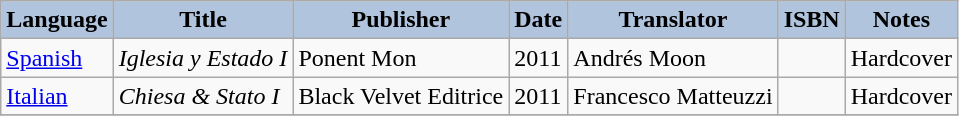<table class="wikitable">
<tr>
<th style="background:#B0C4DE;">Language</th>
<th style="background:#B0C4DE;">Title</th>
<th style="background:#B0C4DE;">Publisher</th>
<th style="background:#B0C4DE;">Date</th>
<th style="background:#B0C4DE;">Translator</th>
<th style="background:#B0C4DE;">ISBN</th>
<th style="background:#B0C4DE;">Notes</th>
</tr>
<tr>
<td><a href='#'>Spanish</a></td>
<td><em>Iglesia y Estado I</em></td>
<td>Ponent Mon</td>
<td>2011</td>
<td>Andrés Moon</td>
<td></td>
<td>Hardcover</td>
</tr>
<tr>
<td><a href='#'>Italian</a></td>
<td><em>Chiesa & Stato I</em></td>
<td>Black Velvet Editrice</td>
<td>2011</td>
<td>Francesco Matteuzzi</td>
<td></td>
<td>Hardcover</td>
</tr>
<tr>
</tr>
</table>
